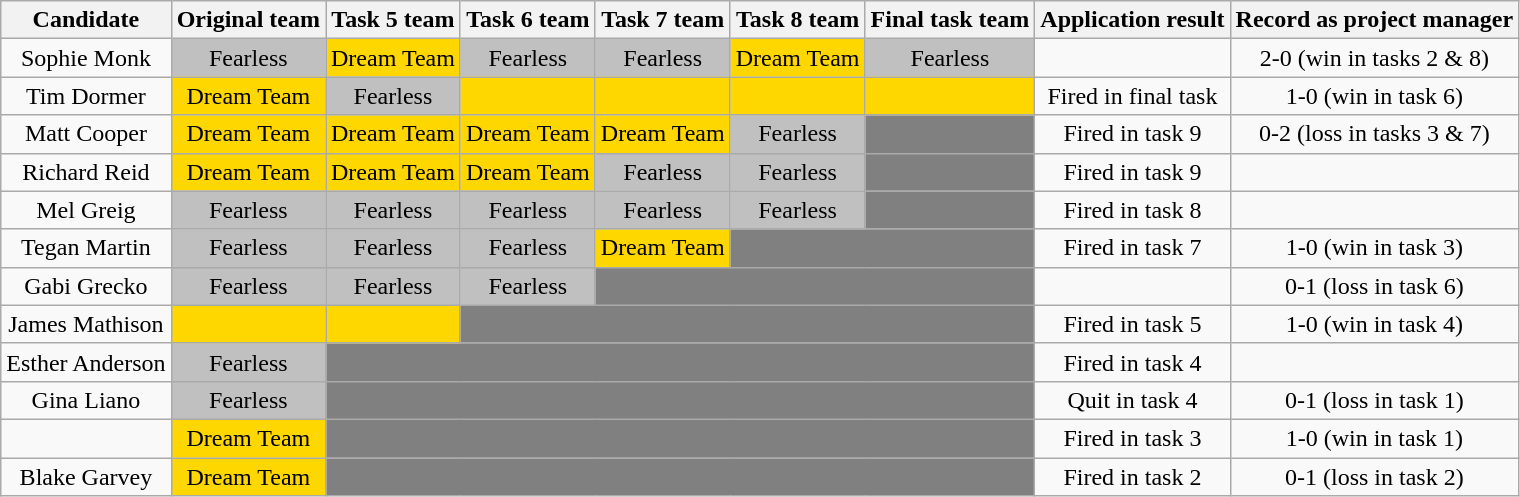<table class="wikitable" style="text-align:center;">
<tr>
<th bgcolor="white"><span>Candidate</span></th>
<th bgcolor="white"><span>Original team</span></th>
<th bgcolor="white"><span>Task 5 team</span></th>
<th bgcolor="white"><span>Task 6 team</span></th>
<th bgcolor="white"><span>Task 7 team</span></th>
<th bgcolor="white"><span>Task 8 team</span></th>
<th bgcolor="white"><span>Final task team</span></th>
<th bgcolor-"white"><span>Application result</span></th>
<th bgcolor="white"><span>Record as project manager</span></th>
</tr>
<tr>
<td>Sophie Monk</td>
<td style="text-align:center; background:silver;">Fearless</td>
<td style="text-align:center; background:gold;">Dream Team</td>
<td colspan="1" style="text-align:center; background:silver;">Fearless</td>
<td colspan="1" style="text-align:center; background:silver;">Fearless</td>
<td style="text-align:center; background:gold;">Dream Team</td>
<td style="text-align:center; background:silver;">Fearless</td>
<td></td>
<td>2-0 (win in tasks 2 & 8)</td>
</tr>
<tr>
<td>Tim Dormer</td>
<td style="text-align:center; background:gold;">Dream Team</td>
<td style="text-align:center; background:silver;">Fearless</td>
<td colspan="1" style="text-align:center; background:gold;"></td>
<td colspan="1" style="text-align:center; background:gold;"></td>
<td colspan="1" style="text-align:center; background:gold;"></td>
<td colspan="1" style="text-align:center; background:gold;"></td>
<td>Fired in final task</td>
<td>1-0 (win in task 6)</td>
</tr>
<tr>
<td>Matt Cooper</td>
<td colspan="1" style="text-align:center; background:gold;">Dream Team</td>
<td colspan="1" style="text-align:center; background:gold;">Dream Team</td>
<td colspan="1" style="text-align:center; background:gold;">Dream Team</td>
<td colspan="1" style="text-align:center; background:gold;">Dream Team</td>
<td style="text-align:center; background:silver;">Fearless</td>
<td colspan="1" bgcolor="grey"></td>
<td>Fired in task 9</td>
<td>0-2 (loss in tasks 3 & 7)</td>
</tr>
<tr>
<td>Richard Reid</td>
<td colspan="1" style="text-align:center; background:gold;">Dream Team</td>
<td colspan="1" style="text-align:center; background:gold;">Dream Team</td>
<td colspan="1" style="text-align:center; background:gold;">Dream Team</td>
<td colspan="1" style="text-align:center; background:silver;">Fearless</td>
<td colspan="1" style="text-align:center; background:silver;">Fearless</td>
<td colspan="1" bgcolor="grey"></td>
<td>Fired in task 9</td>
<td></td>
</tr>
<tr>
<td>Mel Greig</td>
<td colspan="1" style="text-align:center; background:silver;">Fearless</td>
<td colspan="1" style="text-align:center; background:silver;">Fearless</td>
<td colspan="1" style="text-align:center; background:silver;">Fearless</td>
<td colspan="1" style="text-align:center; background:silver;">Fearless</td>
<td colspan="1" style="text-align:center; background:silver;">Fearless</td>
<td colspan="1" bgcolor="grey"></td>
<td>Fired in task 8</td>
<td></td>
</tr>
<tr>
<td>Tegan Martin</td>
<td colspan="1" style="text-align:center; background:silver;">Fearless</td>
<td colspan="1" style="text-align:center; background:silver;">Fearless</td>
<td colspan="1" style="text-align:center; background:silver;">Fearless</td>
<td style="text-align:center; background:gold;">Dream Team</td>
<td colspan="2" bgcolor="grey"></td>
<td>Fired in task 7</td>
<td>1-0 (win in task 3)</td>
</tr>
<tr>
<td>Gabi Grecko</td>
<td colspan="1" style="text-align:center; background:silver;">Fearless</td>
<td colspan="1" style="text-align:center; background:silver;">Fearless</td>
<td colspan="1" style="text-align:center; background:silver;">Fearless</td>
<td colspan="3" bgcolor="grey"></td>
<td></td>
<td>0-1 (loss in task 6)</td>
</tr>
<tr>
<td>James Mathison</td>
<td colspan="1" style="text-align:center; background:gold;"></td>
<td colspan="1" style="text-align:center; background:gold;"></td>
<td colspan="4" bgcolor="grey"></td>
<td>Fired in task 5</td>
<td>1-0 (win in task 4)</td>
</tr>
<tr>
<td>Esther Anderson</td>
<td style="text-align:center; background:silver;">Fearless</td>
<td colspan="5" bgcolor="grey"></td>
<td>Fired in task 4</td>
<td></td>
</tr>
<tr>
<td>Gina Liano</td>
<td style="text-align:center; background:silver;">Fearless</td>
<td colspan="5" bgcolor="grey"></td>
<td>Quit in task 4</td>
<td>0-1 (loss in task 1)</td>
</tr>
<tr>
<td></td>
<td style="text-align:center; background:gold;">Dream Team</td>
<td colspan="5" bgcolor="grey"></td>
<td>Fired in task 3</td>
<td>1-0 (win in task 1)</td>
</tr>
<tr>
<td>Blake Garvey</td>
<td style="text-align:center; background:gold;">Dream Team</td>
<td colspan="5" bgcolor="grey"></td>
<td>Fired in task 2</td>
<td>0-1 (loss in task 2)</td>
</tr>
</table>
